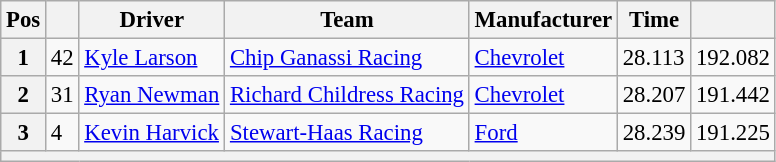<table class="wikitable" style="font-size:95%">
<tr>
<th>Pos</th>
<th></th>
<th>Driver</th>
<th>Team</th>
<th>Manufacturer</th>
<th>Time</th>
<th></th>
</tr>
<tr>
<th>1</th>
<td>42</td>
<td><a href='#'>Kyle Larson</a></td>
<td><a href='#'>Chip Ganassi Racing</a></td>
<td><a href='#'>Chevrolet</a></td>
<td>28.113</td>
<td>192.082</td>
</tr>
<tr>
<th>2</th>
<td>31</td>
<td><a href='#'>Ryan Newman</a></td>
<td><a href='#'>Richard Childress Racing</a></td>
<td><a href='#'>Chevrolet</a></td>
<td>28.207</td>
<td>191.442</td>
</tr>
<tr>
<th>3</th>
<td>4</td>
<td><a href='#'>Kevin Harvick</a></td>
<td><a href='#'>Stewart-Haas Racing</a></td>
<td><a href='#'>Ford</a></td>
<td>28.239</td>
<td>191.225</td>
</tr>
<tr>
<th colspan="7"></th>
</tr>
</table>
